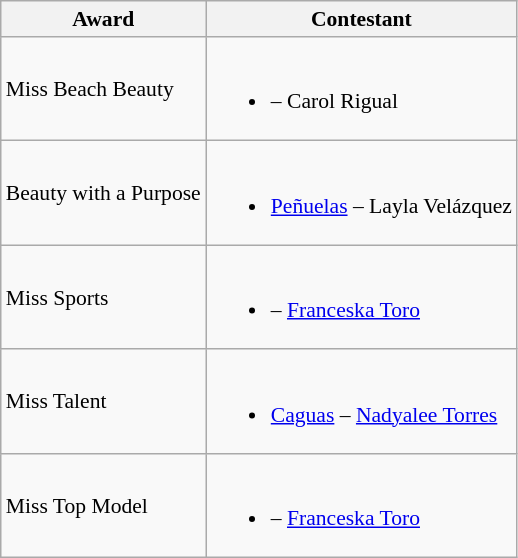<table class="wikitable sortable" style="font-size: 90%;">
<tr>
<th>Award</th>
<th>Contestant</th>
</tr>
<tr>
<td>Miss Beach Beauty</td>
<td><br><ul><li> – Carol Rigual</li></ul></td>
</tr>
<tr>
<td>Beauty with a Purpose</td>
<td><br><ul><li> <a href='#'>Peñuelas</a> – Layla Velázquez</li></ul></td>
</tr>
<tr>
<td>Miss Sports</td>
<td><br><ul><li> – <a href='#'>Franceska Toro</a></li></ul></td>
</tr>
<tr>
<td>Miss Talent</td>
<td><br><ul><li> <a href='#'>Caguas</a> – <a href='#'>Nadyalee Torres</a></li></ul></td>
</tr>
<tr>
<td>Miss Top Model</td>
<td><br><ul><li> – <a href='#'>Franceska Toro</a></li></ul></td>
</tr>
</table>
